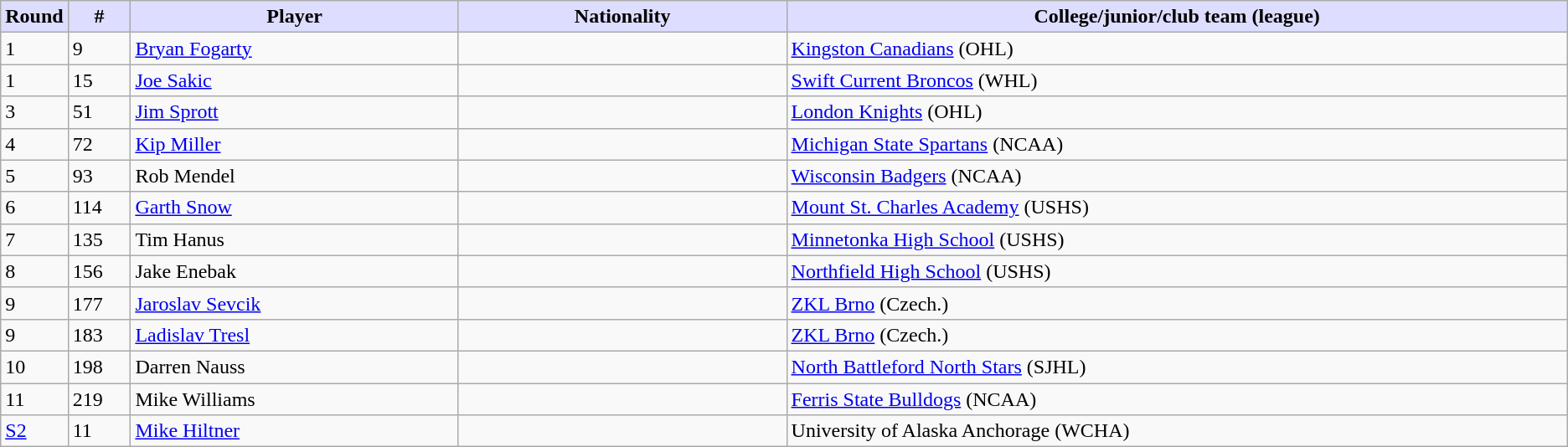<table class="wikitable">
<tr style="text-align:center;">
<th style="background:#ddf; width:4.0%;">Round</th>
<th style="background:#ddf; width:4.0%;">#</th>
<th style="background:#ddf; width:21.0%;">Player</th>
<th style="background:#ddf; width:21.0%;">Nationality</th>
<th style="background:#ddf; width:100.0%;">College/junior/club team (league)</th>
</tr>
<tr>
<td>1</td>
<td>9</td>
<td><a href='#'>Bryan Fogarty</a></td>
<td></td>
<td><a href='#'>Kingston Canadians</a> (OHL)</td>
</tr>
<tr>
<td>1</td>
<td>15</td>
<td><a href='#'>Joe Sakic</a></td>
<td></td>
<td><a href='#'>Swift Current Broncos</a> (WHL)</td>
</tr>
<tr>
<td>3</td>
<td>51</td>
<td><a href='#'>Jim Sprott</a></td>
<td></td>
<td><a href='#'>London Knights</a> (OHL)</td>
</tr>
<tr>
<td>4</td>
<td>72</td>
<td><a href='#'>Kip Miller</a></td>
<td></td>
<td><a href='#'>Michigan State Spartans</a> (NCAA)</td>
</tr>
<tr>
<td>5</td>
<td>93</td>
<td>Rob Mendel</td>
<td></td>
<td><a href='#'>Wisconsin Badgers</a> (NCAA)</td>
</tr>
<tr>
<td>6</td>
<td>114</td>
<td><a href='#'>Garth Snow</a></td>
<td></td>
<td><a href='#'>Mount St. Charles Academy</a> (USHS)</td>
</tr>
<tr>
<td>7</td>
<td>135</td>
<td>Tim Hanus</td>
<td></td>
<td><a href='#'>Minnetonka High School</a> (USHS)</td>
</tr>
<tr>
<td>8</td>
<td>156</td>
<td>Jake Enebak</td>
<td></td>
<td><a href='#'>Northfield High School</a> (USHS)</td>
</tr>
<tr>
<td>9</td>
<td>177</td>
<td><a href='#'>Jaroslav Sevcik</a></td>
<td></td>
<td><a href='#'>ZKL Brno</a> (Czech.)</td>
</tr>
<tr>
<td>9</td>
<td>183</td>
<td><a href='#'>Ladislav Tresl</a></td>
<td></td>
<td><a href='#'>ZKL Brno</a> (Czech.)</td>
</tr>
<tr>
<td>10</td>
<td>198</td>
<td>Darren Nauss</td>
<td></td>
<td><a href='#'>North Battleford North Stars</a> (SJHL)</td>
</tr>
<tr>
<td>11</td>
<td>219</td>
<td>Mike Williams</td>
<td></td>
<td><a href='#'>Ferris State Bulldogs</a> (NCAA)</td>
</tr>
<tr>
<td><a href='#'>S2</a></td>
<td>11</td>
<td><a href='#'>Mike Hiltner</a></td>
<td></td>
<td>University of Alaska Anchorage (WCHA)</td>
</tr>
</table>
